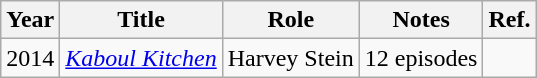<table class="wikitable">
<tr>
<th>Year</th>
<th>Title</th>
<th>Role</th>
<th>Notes</th>
<th>Ref.</th>
</tr>
<tr>
<td>2014</td>
<td><em><a href='#'>Kaboul Kitchen</a></em></td>
<td>Harvey Stein</td>
<td>12 episodes</td>
<td></td>
</tr>
</table>
